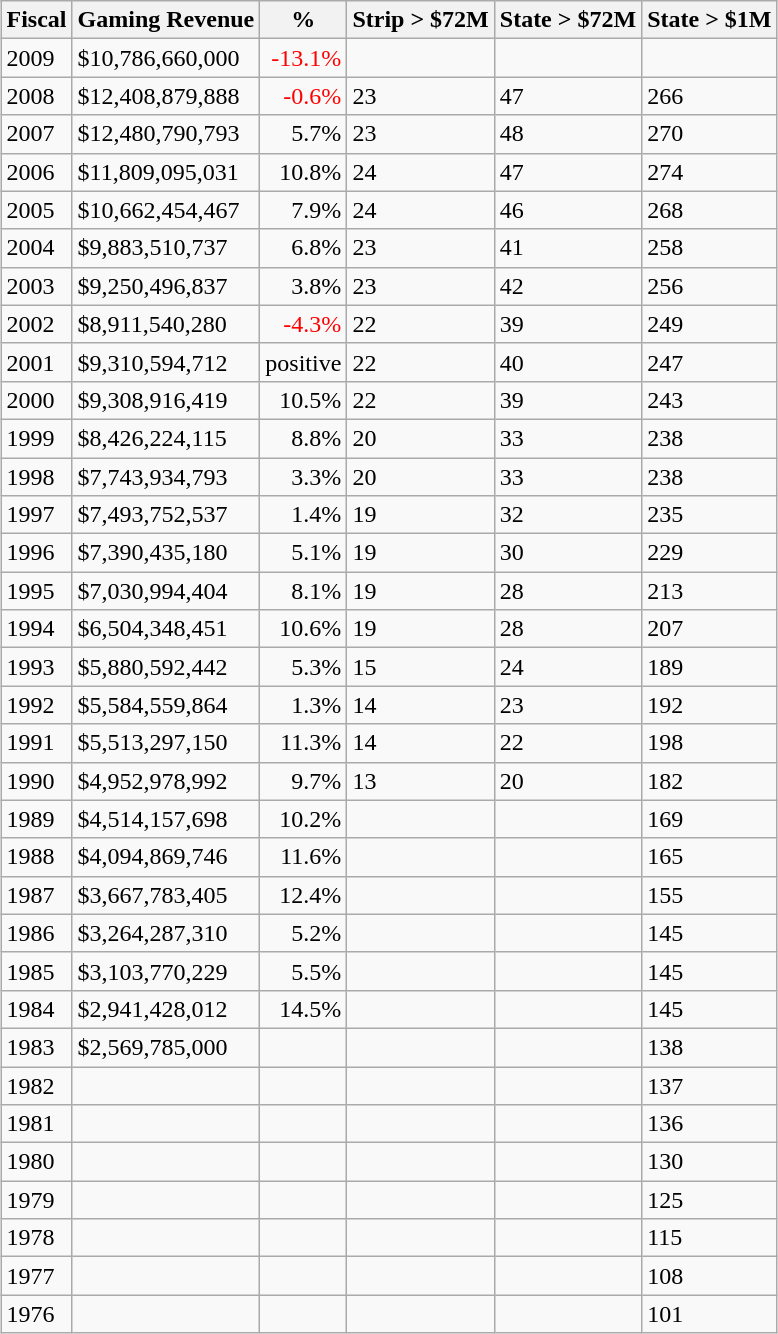<table class="wikitable" style="margin: 1em auto 1em auto">
<tr>
<th>Fiscal</th>
<th>Gaming Revenue</th>
<th>%</th>
<th>Strip > $72M</th>
<th>State > $72M</th>
<th>State > $1M</th>
</tr>
<tr>
<td>2009</td>
<td>$10,786,660,000</td>
<td style="color:red" align="right">-13.1%</td>
<td></td>
<td></td>
<td></td>
</tr>
<tr>
<td>2008</td>
<td>$12,408,879,888</td>
<td style="color:red" align="right">-0.6%</td>
<td>23</td>
<td>47</td>
<td>266</td>
</tr>
<tr>
<td>2007</td>
<td>$12,480,790,793</td>
<td align="right">5.7%</td>
<td>23</td>
<td>48</td>
<td>270</td>
</tr>
<tr>
<td>2006</td>
<td>$11,809,095,031</td>
<td align="right">10.8%</td>
<td>24</td>
<td>47</td>
<td>274</td>
</tr>
<tr>
<td>2005</td>
<td>$10,662,454,467</td>
<td align="right">7.9%</td>
<td>24</td>
<td>46</td>
<td>268</td>
</tr>
<tr>
<td>2004</td>
<td>$9,883,510,737</td>
<td align="right">6.8%</td>
<td>23</td>
<td>41</td>
<td>258</td>
</tr>
<tr>
<td>2003</td>
<td>$9,250,496,837</td>
<td align="right">3.8%</td>
<td>23</td>
<td>42</td>
<td>256</td>
</tr>
<tr>
<td>2002</td>
<td>$8,911,540,280</td>
<td style="color:red" align="right">-4.3%</td>
<td>22</td>
<td>39</td>
<td>249</td>
</tr>
<tr>
<td>2001</td>
<td>$9,310,594,712</td>
<td align="right">positive</td>
<td>22</td>
<td>40</td>
<td>247</td>
</tr>
<tr>
<td>2000</td>
<td>$9,308,916,419</td>
<td align="right">10.5%</td>
<td>22</td>
<td>39</td>
<td>243</td>
</tr>
<tr>
<td>1999</td>
<td>$8,426,224,115</td>
<td align="right">8.8%</td>
<td>20</td>
<td>33</td>
<td>238</td>
</tr>
<tr>
<td>1998</td>
<td>$7,743,934,793</td>
<td align="right">3.3%</td>
<td>20</td>
<td>33</td>
<td>238</td>
</tr>
<tr>
<td>1997</td>
<td>$7,493,752,537</td>
<td align="right">1.4%</td>
<td>19</td>
<td>32</td>
<td>235</td>
</tr>
<tr>
<td>1996</td>
<td>$7,390,435,180</td>
<td align="right">5.1%</td>
<td>19</td>
<td>30</td>
<td>229</td>
</tr>
<tr>
<td>1995</td>
<td>$7,030,994,404</td>
<td align="right">8.1%</td>
<td>19</td>
<td>28</td>
<td>213</td>
</tr>
<tr>
<td>1994</td>
<td>$6,504,348,451</td>
<td align="right">10.6%</td>
<td>19</td>
<td>28</td>
<td>207</td>
</tr>
<tr>
<td>1993</td>
<td>$5,880,592,442</td>
<td align="right">5.3%</td>
<td>15</td>
<td>24</td>
<td>189</td>
</tr>
<tr>
<td>1992</td>
<td>$5,584,559,864</td>
<td align="right">1.3%</td>
<td>14</td>
<td>23</td>
<td>192</td>
</tr>
<tr>
<td>1991</td>
<td>$5,513,297,150</td>
<td align="right">11.3%</td>
<td>14</td>
<td>22</td>
<td>198</td>
</tr>
<tr>
<td>1990</td>
<td>$4,952,978,992</td>
<td align="right">9.7%</td>
<td>13</td>
<td>20</td>
<td>182</td>
</tr>
<tr>
<td>1989</td>
<td>$4,514,157,698</td>
<td align="right">10.2%</td>
<td></td>
<td></td>
<td>169</td>
</tr>
<tr>
<td>1988</td>
<td>$4,094,869,746</td>
<td align="right">11.6%</td>
<td></td>
<td></td>
<td>165</td>
</tr>
<tr>
<td>1987</td>
<td>$3,667,783,405</td>
<td align="right">12.4%</td>
<td></td>
<td></td>
<td>155</td>
</tr>
<tr>
<td>1986</td>
<td>$3,264,287,310</td>
<td align="right">5.2%</td>
<td></td>
<td></td>
<td>145</td>
</tr>
<tr>
<td>1985</td>
<td>$3,103,770,229</td>
<td align="right">5.5%</td>
<td></td>
<td></td>
<td>145</td>
</tr>
<tr>
<td>1984</td>
<td>$2,941,428,012</td>
<td align="right">14.5%</td>
<td></td>
<td></td>
<td>145</td>
</tr>
<tr>
<td>1983</td>
<td>$2,569,785,000</td>
<td></td>
<td></td>
<td></td>
<td>138</td>
</tr>
<tr>
<td>1982</td>
<td></td>
<td></td>
<td></td>
<td></td>
<td>137</td>
</tr>
<tr>
<td>1981</td>
<td></td>
<td></td>
<td></td>
<td></td>
<td>136</td>
</tr>
<tr>
<td>1980</td>
<td></td>
<td></td>
<td></td>
<td></td>
<td>130</td>
</tr>
<tr>
<td>1979</td>
<td></td>
<td></td>
<td></td>
<td></td>
<td>125</td>
</tr>
<tr>
<td>1978</td>
<td></td>
<td></td>
<td></td>
<td></td>
<td>115</td>
</tr>
<tr>
<td>1977</td>
<td></td>
<td></td>
<td></td>
<td></td>
<td>108</td>
</tr>
<tr>
<td>1976</td>
<td></td>
<td></td>
<td></td>
<td></td>
<td>101</td>
</tr>
</table>
